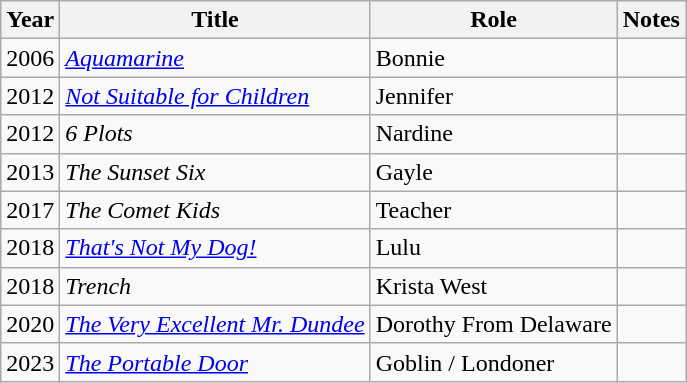<table class="wikitable sortable">
<tr>
<th>Year</th>
<th>Title</th>
<th>Role</th>
<th>Notes</th>
</tr>
<tr>
<td>2006</td>
<td><a href='#'><em>Aquamarine</em></a></td>
<td>Bonnie</td>
<td></td>
</tr>
<tr>
<td>2012</td>
<td><em><a href='#'>Not Suitable for Children</a></em></td>
<td>Jennifer</td>
<td></td>
</tr>
<tr>
<td>2012</td>
<td><em>6 Plots</em></td>
<td>Nardine</td>
<td></td>
</tr>
<tr>
<td>2013</td>
<td><em>The Sunset Six</em></td>
<td>Gayle</td>
<td></td>
</tr>
<tr>
<td>2017</td>
<td><em>The Comet Kids</em></td>
<td>Teacher</td>
<td></td>
</tr>
<tr>
<td>2018</td>
<td><em><a href='#'>That's Not My Dog!</a></em></td>
<td>Lulu</td>
<td></td>
</tr>
<tr>
<td>2018</td>
<td><em>Trench</em></td>
<td>Krista West</td>
<td></td>
</tr>
<tr>
<td>2020</td>
<td><em><a href='#'>The Very Excellent Mr. Dundee</a></em></td>
<td>Dorothy From Delaware</td>
<td></td>
</tr>
<tr>
<td>2023</td>
<td><em><a href='#'>The Portable Door</a></em></td>
<td>Goblin / Londoner</td>
<td></td>
</tr>
</table>
